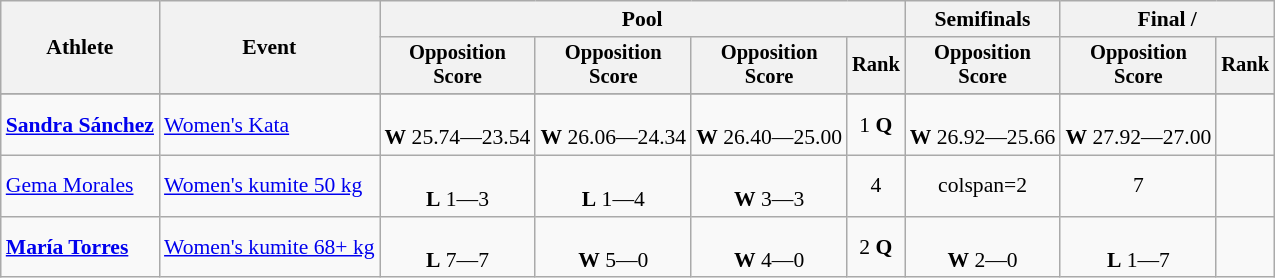<table class=wikitable style="font-size:90%">
<tr>
<th rowspan="2">Athlete</th>
<th rowspan="2">Event</th>
<th colspan="4">Pool</th>
<th>Semifinals</th>
<th colspan="2">Final / </th>
</tr>
<tr style="font-size:95%">
<th>Opposition<br>Score</th>
<th>Opposition<br>Score</th>
<th>Opposition<br>Score</th>
<th>Rank</th>
<th>Opposition<br>Score</th>
<th>Opposition<br>Score</th>
<th>Rank</th>
</tr>
<tr style="font-size:95%">
</tr>
<tr align=center>
<td align=left><strong><a href='#'>Sandra Sánchez</a></strong></td>
<td align=left><a href='#'>Women's Kata</a></td>
<td><br><strong>W</strong> 25.74—23.54</td>
<td><br><strong>W</strong> 26.06—24.34</td>
<td><br><strong>W</strong> 26.40—25.00</td>
<td>1 <strong>Q</strong></td>
<td><br><strong>W</strong> 26.92—25.66</td>
<td><br><strong>W</strong> 27.92—27.00</td>
<td></td>
</tr>
<tr align=center>
<td align=left><a href='#'>Gema Morales</a></td>
<td align=left><a href='#'>Women's kumite 50 kg</a></td>
<td><br><strong>L</strong> 1—3</td>
<td><br><strong>L</strong> 1—4</td>
<td><br><strong>W</strong> 3—3</td>
<td>4</td>
<td>colspan=2 </td>
<td>7</td>
</tr>
<tr align=center>
<td align=left><strong><a href='#'>María Torres</a></strong></td>
<td align=left><a href='#'>Women's kumite 68+ kg</a></td>
<td><br><strong>L</strong> 7—7</td>
<td><br><strong>W</strong> 5—0</td>
<td><br><strong>W</strong> 4—0</td>
<td>2 <strong>Q</strong></td>
<td><br><strong>W</strong> 2—0</td>
<td><br><strong>L</strong> 1—7</td>
<td></td>
</tr>
</table>
